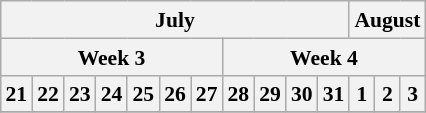<table class=wikitable style="margin:0.5em auto; font-size:90%; line-height:1.25em; text-align:center;">
<tr>
<th colspan="11">July</th>
<th colspan="3">August</th>
</tr>
<tr>
<th style="white-space:nowrap;" colspan="7">Week 3</th>
<th style="white-space:nowrap;" colspan="7">Week 4</th>
</tr>
<tr>
<th>21</th>
<th>22</th>
<th>23</th>
<th>24</th>
<th>25</th>
<th>26</th>
<th>27</th>
<th>28</th>
<th>29</th>
<th>30</th>
<th>31</th>
<th>1</th>
<th>2</th>
<th>3</th>
</tr>
<tr style="text-align:center;">
</tr>
</table>
